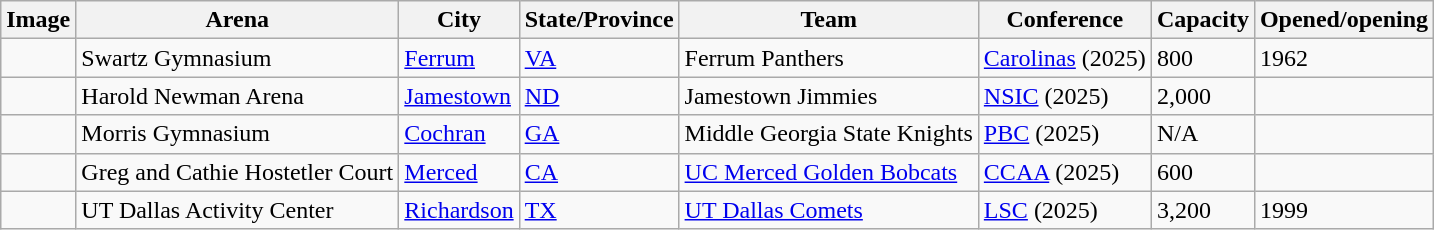<table class="wikitable sortable">
<tr>
<th class=unsortable>Image</th>
<th>Arena</th>
<th>City</th>
<th>State/Province</th>
<th>Team</th>
<th>Conference</th>
<th>Capacity</th>
<th>Opened/opening</th>
</tr>
<tr>
<td></td>
<td>Swartz Gymnasium</td>
<td><a href='#'>Ferrum</a></td>
<td><a href='#'>VA</a></td>
<td>Ferrum Panthers</td>
<td><a href='#'>Carolinas</a> (2025)</td>
<td>800</td>
<td>1962</td>
</tr>
<tr>
<td></td>
<td>Harold Newman Arena</td>
<td><a href='#'>Jamestown</a></td>
<td><a href='#'>ND</a></td>
<td>Jamestown Jimmies</td>
<td><a href='#'>NSIC</a> (2025)</td>
<td>2,000</td>
<td></td>
</tr>
<tr>
<td></td>
<td>Morris Gymnasium</td>
<td><a href='#'>Cochran</a></td>
<td><a href='#'>GA</a></td>
<td>Middle Georgia State Knights</td>
<td><a href='#'>PBC</a> (2025)</td>
<td>N/A</td>
<td></td>
</tr>
<tr>
<td></td>
<td>Greg and Cathie Hostetler Court</td>
<td><a href='#'>Merced</a></td>
<td><a href='#'>CA</a></td>
<td><a href='#'>UC Merced Golden Bobcats</a></td>
<td><a href='#'>CCAA</a> (2025)</td>
<td>600</td>
<td></td>
</tr>
<tr>
<td></td>
<td>UT Dallas Activity Center</td>
<td><a href='#'>Richardson</a></td>
<td><a href='#'>TX</a></td>
<td><a href='#'>UT Dallas Comets</a></td>
<td><a href='#'>LSC</a> (2025)</td>
<td>3,200</td>
<td>1999</td>
</tr>
</table>
